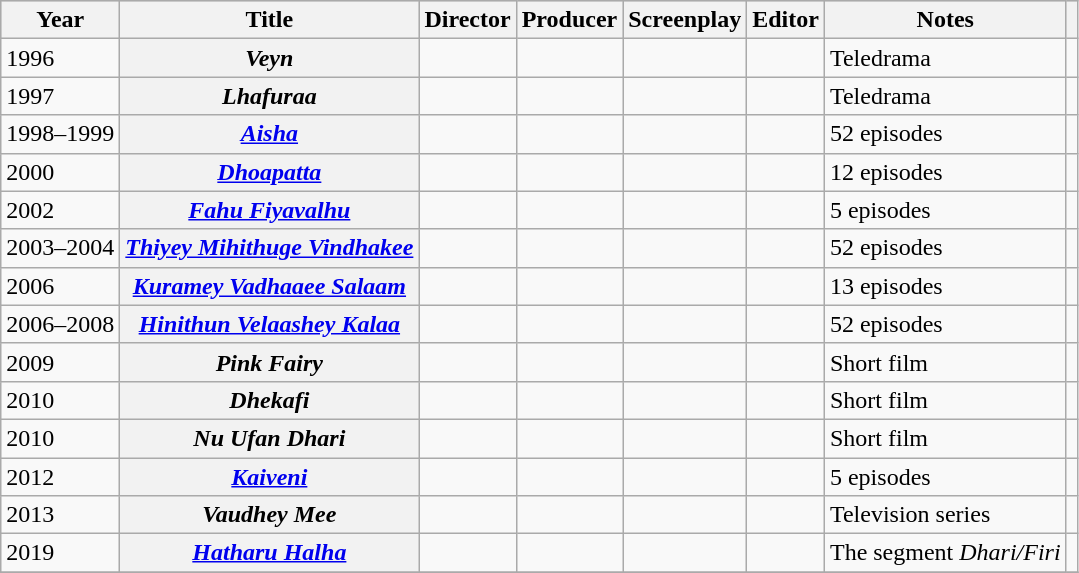<table class="wikitable sortable plainrowheaders">
<tr style="background:#ccc; text-align:center;">
<th scope="col">Year</th>
<th scope="col">Title</th>
<th scope="col">Director</th>
<th scope="col">Producer</th>
<th scope="col">Screenplay</th>
<th scope="col">Editor</th>
<th scope="col">Notes</th>
<th scope="col" class="unsortable"></th>
</tr>
<tr>
<td>1996</td>
<th scope="row"><em>Veyn</em></th>
<td></td>
<td></td>
<td></td>
<td></td>
<td>Teledrama</td>
<td></td>
</tr>
<tr>
<td>1997</td>
<th scope="row"><em>Lhafuraa</em></th>
<td></td>
<td></td>
<td></td>
<td></td>
<td>Teledrama</td>
<td></td>
</tr>
<tr>
<td>1998–1999</td>
<th scope="row"><em><a href='#'>Aisha</a></em></th>
<td></td>
<td></td>
<td></td>
<td></td>
<td>52 episodes</td>
<td style="text-align: center;"></td>
</tr>
<tr>
<td>2000</td>
<th scope="row"><em><a href='#'>Dhoapatta</a></em></th>
<td></td>
<td></td>
<td></td>
<td></td>
<td>12 episodes</td>
<td style="text-align: center;"></td>
</tr>
<tr>
<td>2002</td>
<th scope="row"><em><a href='#'>Fahu Fiyavalhu</a></em></th>
<td></td>
<td></td>
<td></td>
<td></td>
<td>5 episodes</td>
<td style="text-align: center;"></td>
</tr>
<tr>
<td>2003–2004</td>
<th scope="row"><em><a href='#'>Thiyey Mihithuge Vindhakee</a></em></th>
<td></td>
<td></td>
<td></td>
<td></td>
<td>52 episodes</td>
<td style="text-align: center;"></td>
</tr>
<tr>
<td>2006</td>
<th scope="row"><em><a href='#'>Kuramey Vadhaaee Salaam</a></em></th>
<td></td>
<td></td>
<td></td>
<td></td>
<td>13 episodes</td>
<td style="text-align: center;"></td>
</tr>
<tr>
<td>2006–2008</td>
<th scope="row"><em><a href='#'>Hinithun Velaashey Kalaa</a></em></th>
<td></td>
<td></td>
<td></td>
<td></td>
<td>52 episodes</td>
<td style="text-align: center;"></td>
</tr>
<tr>
<td>2009</td>
<th scope="row"><em>Pink Fairy</em></th>
<td></td>
<td></td>
<td></td>
<td></td>
<td>Short film</td>
<td style="text-align: center;"></td>
</tr>
<tr>
<td>2010</td>
<th scope="row"><em>Dhekafi</em></th>
<td></td>
<td></td>
<td></td>
<td></td>
<td>Short film</td>
<td style="text-align: center;"></td>
</tr>
<tr>
<td>2010</td>
<th scope="row"><em>Nu Ufan Dhari</em></th>
<td></td>
<td></td>
<td></td>
<td></td>
<td>Short film</td>
<td style="text-align: center;"></td>
</tr>
<tr>
<td>2012</td>
<th scope="row"><em><a href='#'>Kaiveni</a></em></th>
<td></td>
<td></td>
<td></td>
<td></td>
<td>5 episodes</td>
<td style="text-align: center;"></td>
</tr>
<tr>
<td>2013</td>
<th scope="row"><em>Vaudhey Mee</em></th>
<td></td>
<td></td>
<td></td>
<td></td>
<td>Television series</td>
<td style="text-align: center;"></td>
</tr>
<tr>
<td>2019</td>
<th scope="row"><em><a href='#'>Hatharu Halha</a></em></th>
<td></td>
<td></td>
<td></td>
<td></td>
<td>The segment <em>Dhari/Firi</em></td>
<td style="text-align: center;"></td>
</tr>
<tr>
</tr>
</table>
